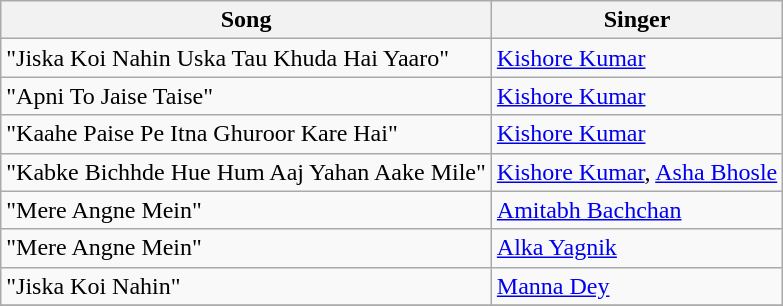<table class="wikitable">
<tr>
<th>Song</th>
<th>Singer</th>
</tr>
<tr>
<td>"Jiska Koi Nahin Uska Tau Khuda Hai Yaaro"</td>
<td><a href='#'>Kishore Kumar</a></td>
</tr>
<tr>
<td>"Apni To Jaise Taise"</td>
<td><a href='#'>Kishore Kumar</a></td>
</tr>
<tr>
<td>"Kaahe Paise Pe Itna Ghuroor Kare Hai"</td>
<td><a href='#'>Kishore Kumar</a></td>
</tr>
<tr>
<td>"Kabke Bichhde Hue Hum Aaj Yahan Aake Mile"</td>
<td><a href='#'>Kishore Kumar</a>, <a href='#'>Asha Bhosle</a></td>
</tr>
<tr>
<td>"Mere Angne Mein"</td>
<td><a href='#'>Amitabh Bachchan</a></td>
</tr>
<tr>
<td>"Mere Angne Mein"</td>
<td><a href='#'>Alka Yagnik</a></td>
</tr>
<tr>
<td>"Jiska Koi Nahin"</td>
<td><a href='#'>Manna Dey</a></td>
</tr>
<tr>
</tr>
</table>
